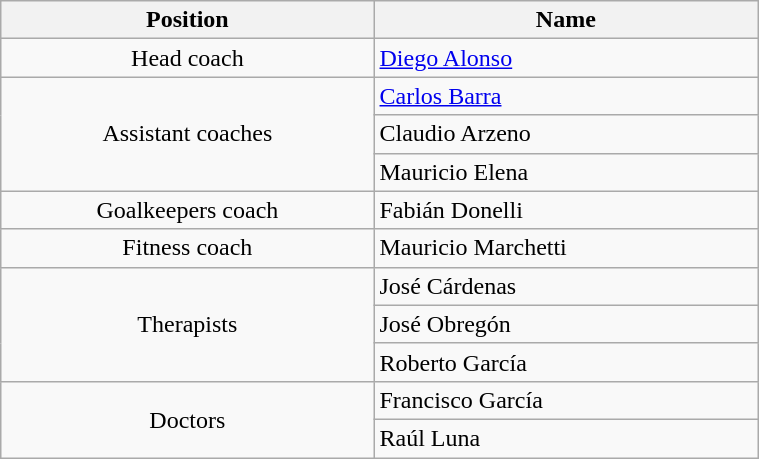<table class="wikitable" style="text-align:center; font-size:100%; width:40%">
<tr>
<th>Position</th>
<th>Name</th>
</tr>
<tr>
<td>Head coach</td>
<td align=left> <a href='#'>Diego Alonso</a></td>
</tr>
<tr>
<td rowspan=3>Assistant coaches</td>
<td align=left> <a href='#'>Carlos Barra</a></td>
</tr>
<tr>
<td align=left> Claudio Arzeno</td>
</tr>
<tr>
<td align=left> Mauricio Elena</td>
</tr>
<tr>
<td>Goalkeepers coach</td>
<td align=left> Fabián Donelli</td>
</tr>
<tr>
<td>Fitness coach</td>
<td align=left> Mauricio Marchetti</td>
</tr>
<tr>
<td rowspan=3>Therapists</td>
<td align=left> José Cárdenas</td>
</tr>
<tr>
<td align=left> José Obregón</td>
</tr>
<tr>
<td align=left> Roberto García</td>
</tr>
<tr>
<td rowspan=2>Doctors</td>
<td align=left> Francisco García</td>
</tr>
<tr>
<td align=left> Raúl Luna</td>
</tr>
</table>
